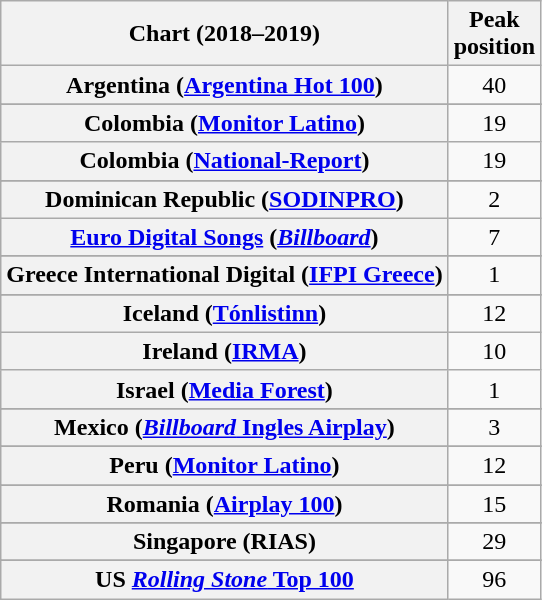<table class="wikitable sortable plainrowheaders" style="text-align:center">
<tr>
<th scope="col">Chart (2018–2019)</th>
<th scope="col">Peak<br>position</th>
</tr>
<tr>
<th scope="row">Argentina (<a href='#'>Argentina Hot 100</a>)</th>
<td>40</td>
</tr>
<tr>
</tr>
<tr>
</tr>
<tr>
</tr>
<tr>
</tr>
<tr>
</tr>
<tr>
</tr>
<tr>
</tr>
<tr>
<th scope="row">Colombia (<a href='#'>Monitor Latino</a>)</th>
<td>19</td>
</tr>
<tr>
<th scope="row">Colombia (<a href='#'>National-Report</a>)</th>
<td>19</td>
</tr>
<tr>
</tr>
<tr>
</tr>
<tr>
<th scope="row">Dominican Republic (<a href='#'>SODINPRO</a>)</th>
<td>2</td>
</tr>
<tr>
<th scope="row"><a href='#'>Euro Digital Songs</a> (<em><a href='#'>Billboard</a></em>)</th>
<td>7</td>
</tr>
<tr>
</tr>
<tr>
</tr>
<tr>
<th scope="row">Greece International Digital (<a href='#'>IFPI Greece</a>)</th>
<td>1</td>
</tr>
<tr>
</tr>
<tr>
</tr>
<tr>
</tr>
<tr>
<th scope="row">Iceland (<a href='#'>Tónlistinn</a>)</th>
<td>12</td>
</tr>
<tr>
<th scope="row">Ireland (<a href='#'>IRMA</a>)</th>
<td>10</td>
</tr>
<tr>
<th scope="row">Israel (<a href='#'>Media Forest</a>)</th>
<td>1</td>
</tr>
<tr>
</tr>
<tr>
<th scope="row">Mexico (<a href='#'><em>Billboard</em> Ingles Airplay</a>)</th>
<td>3</td>
</tr>
<tr>
</tr>
<tr>
</tr>
<tr>
</tr>
<tr>
</tr>
<tr>
<th scope="row">Peru (<a href='#'>Monitor Latino</a>)</th>
<td>12</td>
</tr>
<tr>
</tr>
<tr>
</tr>
<tr>
<th scope="row">Romania (<a href='#'>Airplay 100</a>)</th>
<td>15</td>
</tr>
<tr>
</tr>
<tr>
<th scope="row">Singapore (RIAS)</th>
<td>29</td>
</tr>
<tr>
</tr>
<tr>
</tr>
<tr>
</tr>
<tr>
</tr>
<tr>
</tr>
<tr>
</tr>
<tr>
</tr>
<tr>
</tr>
<tr>
</tr>
<tr>
</tr>
<tr>
</tr>
<tr>
</tr>
<tr>
</tr>
<tr>
</tr>
<tr>
</tr>
<tr>
</tr>
<tr>
<th scope="row">US <a href='#'><em>Rolling Stone</em> Top 100</a></th>
<td>96</td>
</tr>
</table>
